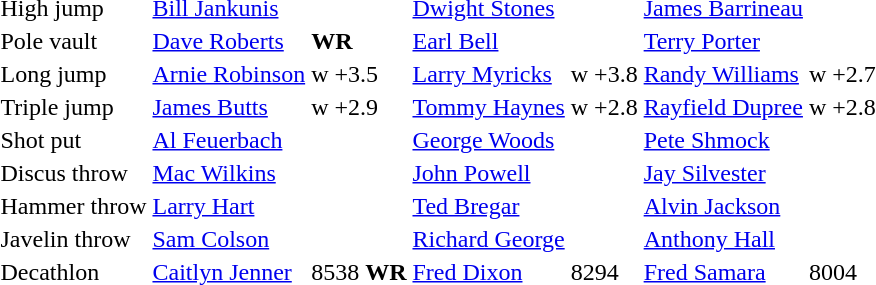<table>
<tr>
<td>High jump</td>
<td><a href='#'>Bill Jankunis</a></td>
<td></td>
<td><a href='#'>Dwight Stones</a></td>
<td></td>
<td><a href='#'>James Barrineau</a></td>
<td></td>
</tr>
<tr>
<td>Pole vault</td>
<td><a href='#'>Dave Roberts</a></td>
<td> <strong>WR</strong></td>
<td><a href='#'>Earl Bell</a></td>
<td></td>
<td><a href='#'>Terry Porter</a></td>
<td></td>
</tr>
<tr>
<td>Long jump</td>
<td><a href='#'>Arnie Robinson</a></td>
<td>w +3.5</td>
<td><a href='#'>Larry Myricks</a></td>
<td>w +3.8</td>
<td><a href='#'>Randy Williams</a></td>
<td>w +2.7</td>
</tr>
<tr>
<td>Triple jump</td>
<td><a href='#'>James Butts</a></td>
<td>w +2.9</td>
<td><a href='#'>Tommy Haynes</a></td>
<td>w +2.8</td>
<td><a href='#'>Rayfield Dupree</a></td>
<td>w +2.8</td>
</tr>
<tr>
<td>Shot put</td>
<td><a href='#'>Al Feuerbach</a></td>
<td></td>
<td><a href='#'>George Woods</a></td>
<td></td>
<td><a href='#'>Pete Shmock</a></td>
<td></td>
</tr>
<tr>
<td>Discus throw</td>
<td><a href='#'>Mac Wilkins</a></td>
<td></td>
<td><a href='#'>John Powell</a></td>
<td></td>
<td><a href='#'>Jay Silvester</a></td>
<td></td>
</tr>
<tr>
<td>Hammer throw</td>
<td><a href='#'>Larry Hart</a></td>
<td></td>
<td><a href='#'>Ted Bregar</a></td>
<td></td>
<td><a href='#'>Alvin Jackson</a></td>
<td></td>
</tr>
<tr>
<td>Javelin throw</td>
<td><a href='#'>Sam Colson</a></td>
<td></td>
<td><a href='#'>Richard George</a></td>
<td></td>
<td><a href='#'>Anthony Hall</a></td>
<td></td>
</tr>
<tr>
<td>Decathlon</td>
<td><a href='#'>Caitlyn Jenner</a></td>
<td>8538 <strong>WR</strong></td>
<td><a href='#'>Fred Dixon</a></td>
<td>8294</td>
<td><a href='#'>Fred Samara</a></td>
<td>8004</td>
</tr>
</table>
